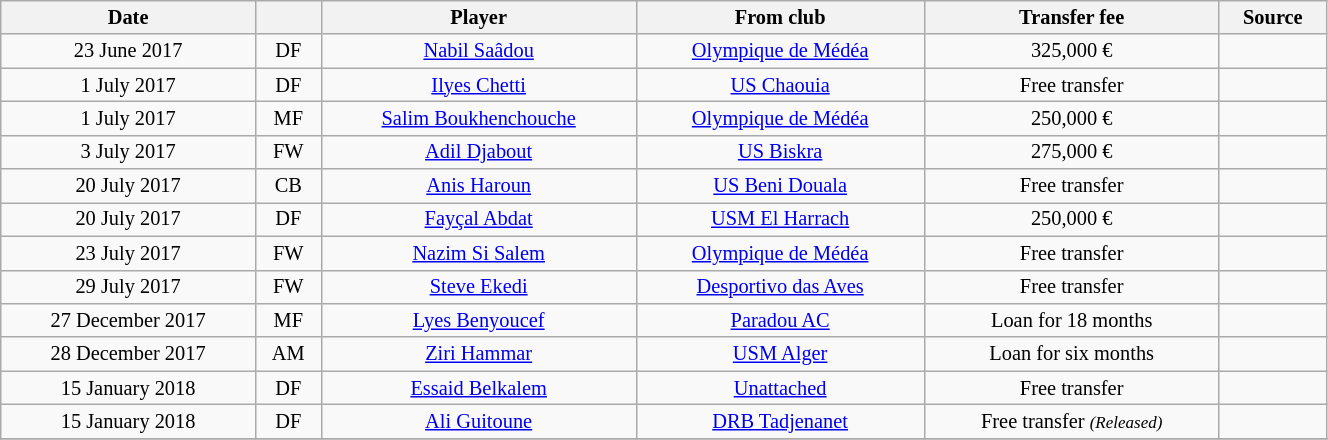<table class="wikitable sortable" style="width:70%; text-align:center; font-size:85%; text-align:centre;">
<tr>
<th>Date</th>
<th></th>
<th>Player</th>
<th>From club</th>
<th>Transfer fee</th>
<th>Source</th>
</tr>
<tr>
<td>23 June 2017</td>
<td>DF</td>
<td> <a href='#'>Nabil Saâdou</a></td>
<td><a href='#'>Olympique de Médéa</a></td>
<td>325,000 €</td>
<td></td>
</tr>
<tr>
<td>1 July 2017</td>
<td>DF</td>
<td> <a href='#'>Ilyes Chetti</a></td>
<td><a href='#'>US Chaouia</a></td>
<td>Free transfer</td>
<td></td>
</tr>
<tr>
<td>1 July 2017</td>
<td>MF</td>
<td> <a href='#'>Salim Boukhenchouche</a></td>
<td><a href='#'>Olympique de Médéa</a></td>
<td>250,000 €</td>
<td></td>
</tr>
<tr>
<td>3 July 2017</td>
<td>FW</td>
<td> <a href='#'>Adil Djabout</a></td>
<td><a href='#'>US Biskra</a></td>
<td>275,000 €</td>
<td></td>
</tr>
<tr>
<td>20 July 2017</td>
<td>CB</td>
<td> <a href='#'>Anis Haroun</a></td>
<td><a href='#'>US Beni Douala</a></td>
<td>Free transfer</td>
<td></td>
</tr>
<tr>
<td>20 July 2017</td>
<td>DF</td>
<td> <a href='#'>Fayçal Abdat</a></td>
<td><a href='#'>USM El Harrach</a></td>
<td>250,000 €</td>
<td></td>
</tr>
<tr>
<td>23 July 2017</td>
<td>FW</td>
<td> <a href='#'>Nazim Si Salem</a></td>
<td><a href='#'>Olympique de Médéa</a></td>
<td>Free transfer</td>
<td></td>
</tr>
<tr>
<td>29 July 2017</td>
<td>FW</td>
<td> <a href='#'>Steve Ekedi</a></td>
<td> <a href='#'>Desportivo das Aves</a></td>
<td>Free transfer</td>
<td></td>
</tr>
<tr>
<td>27 December 2017</td>
<td>MF</td>
<td> <a href='#'>Lyes Benyoucef</a></td>
<td><a href='#'>Paradou AC</a></td>
<td>Loan for 18 months</td>
<td></td>
</tr>
<tr>
<td>28 December 2017</td>
<td>AM</td>
<td> <a href='#'>Ziri Hammar</a></td>
<td><a href='#'>USM Alger</a></td>
<td>Loan for six months</td>
<td></td>
</tr>
<tr>
<td>15 January 2018</td>
<td>DF</td>
<td> <a href='#'>Essaid Belkalem</a></td>
<td><a href='#'>Unattached</a></td>
<td>Free transfer</td>
<td></td>
</tr>
<tr>
<td>15 January 2018</td>
<td>DF</td>
<td> <a href='#'>Ali Guitoune</a></td>
<td><a href='#'>DRB Tadjenanet</a></td>
<td>Free transfer <small><em>(Released)</em></small></td>
<td></td>
</tr>
<tr>
</tr>
</table>
